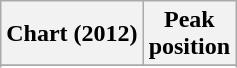<table class="wikitable sortable plainrowheaders">
<tr>
<th scope="col">Chart (2012)</th>
<th scope="col">Peak<br>position</th>
</tr>
<tr>
</tr>
<tr>
</tr>
<tr>
</tr>
<tr>
</tr>
<tr>
</tr>
<tr>
</tr>
<tr>
</tr>
</table>
